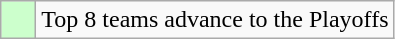<table class="wikitable">
<tr>
<td style="background: #ccffcc;">    </td>
<td>Top 8 teams advance to the Playoffs</td>
</tr>
</table>
